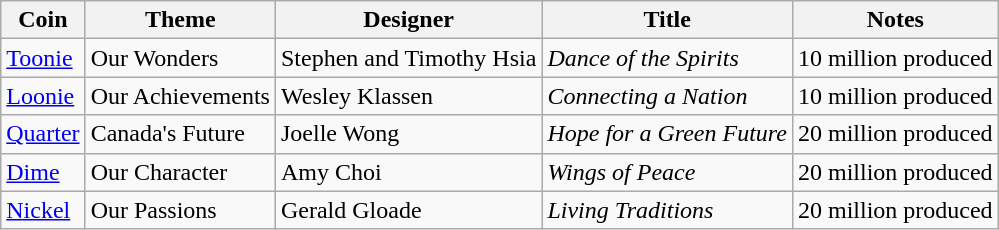<table class="wikitable">
<tr>
<th>Coin</th>
<th>Theme</th>
<th>Designer</th>
<th>Title</th>
<th>Notes</th>
</tr>
<tr>
<td><a href='#'>Toonie</a></td>
<td>Our Wonders</td>
<td>Stephen and Timothy Hsia</td>
<td><em>Dance of the Spirits</em></td>
<td>10 million produced</td>
</tr>
<tr>
<td><a href='#'>Loonie</a></td>
<td>Our Achievements</td>
<td>Wesley Klassen</td>
<td><em>Connecting a Nation</em></td>
<td>10 million produced</td>
</tr>
<tr>
<td><a href='#'>Quarter</a></td>
<td>Canada's Future</td>
<td>Joelle Wong</td>
<td><em>Hope for a Green Future</em></td>
<td>20 million produced</td>
</tr>
<tr>
<td><a href='#'>Dime</a></td>
<td>Our Character</td>
<td>Amy Choi</td>
<td><em>Wings of Peace</em></td>
<td>20 million produced</td>
</tr>
<tr>
<td><a href='#'>Nickel</a></td>
<td>Our Passions</td>
<td>Gerald Gloade</td>
<td><em>Living Traditions</em></td>
<td>20 million produced</td>
</tr>
</table>
